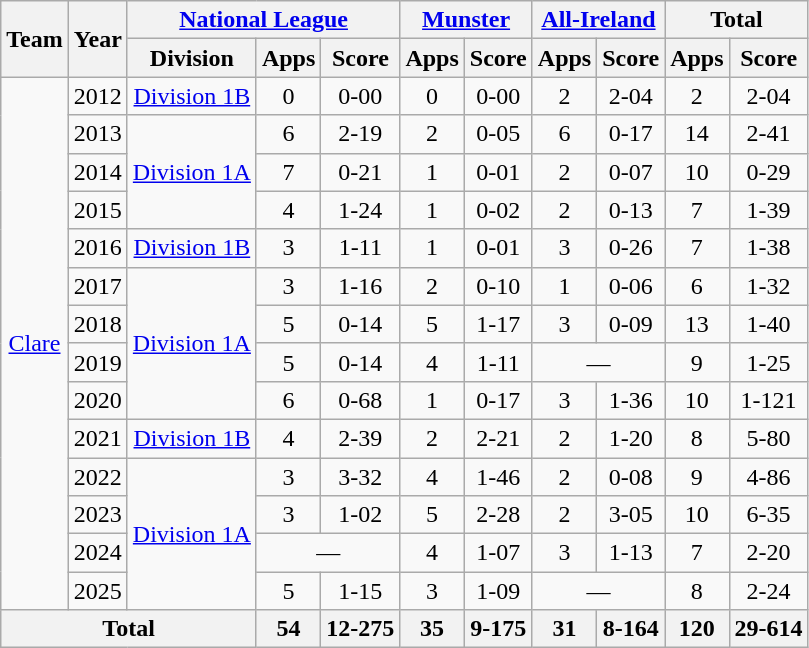<table class="wikitable" style="text-align:center">
<tr>
<th rowspan="2">Team</th>
<th rowspan="2">Year</th>
<th colspan="3"><a href='#'>National League</a></th>
<th colspan="2"><a href='#'>Munster</a></th>
<th colspan="2"><a href='#'>All-Ireland</a></th>
<th colspan="2">Total</th>
</tr>
<tr>
<th>Division</th>
<th>Apps</th>
<th>Score</th>
<th>Apps</th>
<th>Score</th>
<th>Apps</th>
<th>Score</th>
<th>Apps</th>
<th>Score</th>
</tr>
<tr>
<td rowspan="14"><a href='#'>Clare</a></td>
<td>2012</td>
<td rowspan="1"><a href='#'>Division 1B</a></td>
<td>0</td>
<td>0-00</td>
<td>0</td>
<td>0-00</td>
<td>2</td>
<td>2-04</td>
<td>2</td>
<td>2-04</td>
</tr>
<tr>
<td>2013</td>
<td rowspan="3"><a href='#'>Division 1A</a></td>
<td>6</td>
<td>2-19</td>
<td>2</td>
<td>0-05</td>
<td>6</td>
<td>0-17</td>
<td>14</td>
<td>2-41</td>
</tr>
<tr>
<td>2014</td>
<td>7</td>
<td>0-21</td>
<td>1</td>
<td>0-01</td>
<td>2</td>
<td>0-07</td>
<td>10</td>
<td>0-29</td>
</tr>
<tr>
<td>2015</td>
<td>4</td>
<td>1-24</td>
<td>1</td>
<td>0-02</td>
<td>2</td>
<td>0-13</td>
<td>7</td>
<td>1-39</td>
</tr>
<tr>
<td>2016</td>
<td rowspan="1"><a href='#'>Division 1B</a></td>
<td>3</td>
<td>1-11</td>
<td>1</td>
<td>0-01</td>
<td>3</td>
<td>0-26</td>
<td>7</td>
<td>1-38</td>
</tr>
<tr>
<td>2017</td>
<td rowspan="4"><a href='#'>Division 1A</a></td>
<td>3</td>
<td>1-16</td>
<td>2</td>
<td>0-10</td>
<td>1</td>
<td>0-06</td>
<td>6</td>
<td>1-32</td>
</tr>
<tr>
<td>2018</td>
<td>5</td>
<td>0-14</td>
<td>5</td>
<td>1-17</td>
<td>3</td>
<td>0-09</td>
<td>13</td>
<td>1-40</td>
</tr>
<tr>
<td>2019</td>
<td>5</td>
<td>0-14</td>
<td>4</td>
<td>1-11</td>
<td colspan=2>—</td>
<td>9</td>
<td>1-25</td>
</tr>
<tr>
<td>2020</td>
<td>6</td>
<td>0-68</td>
<td>1</td>
<td>0-17</td>
<td>3</td>
<td>1-36</td>
<td>10</td>
<td>1-121</td>
</tr>
<tr>
<td>2021</td>
<td rowspan="1"><a href='#'>Division 1B</a></td>
<td>4</td>
<td>2-39</td>
<td>2</td>
<td>2-21</td>
<td>2</td>
<td>1-20</td>
<td>8</td>
<td>5-80</td>
</tr>
<tr>
<td>2022</td>
<td rowspan="4"><a href='#'>Division 1A</a></td>
<td>3</td>
<td>3-32</td>
<td>4</td>
<td>1-46</td>
<td>2</td>
<td>0-08</td>
<td>9</td>
<td>4-86</td>
</tr>
<tr>
<td>2023</td>
<td>3</td>
<td>1-02</td>
<td>5</td>
<td>2-28</td>
<td>2</td>
<td>3-05</td>
<td>10</td>
<td>6-35</td>
</tr>
<tr>
<td>2024</td>
<td colspan=2>—</td>
<td>4</td>
<td>1-07</td>
<td>3</td>
<td>1-13</td>
<td>7</td>
<td>2-20</td>
</tr>
<tr>
<td>2025</td>
<td>5</td>
<td>1-15</td>
<td>3</td>
<td>1-09</td>
<td colspan=2>—</td>
<td>8</td>
<td>2-24</td>
</tr>
<tr>
<th colspan="3">Total</th>
<th>54</th>
<th>12-275</th>
<th>35</th>
<th>9-175</th>
<th>31</th>
<th>8-164</th>
<th>120</th>
<th>29-614</th>
</tr>
</table>
